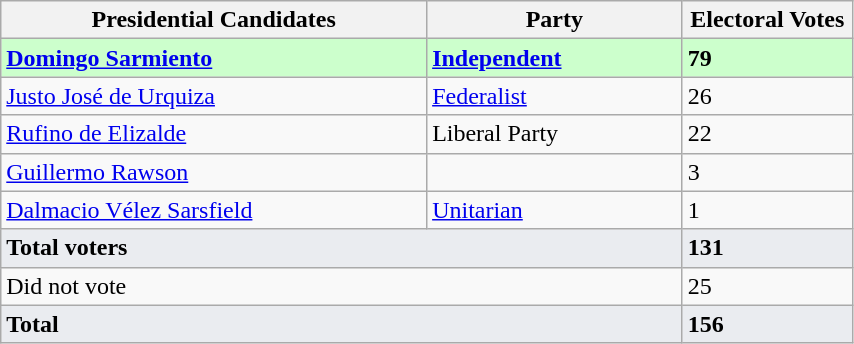<table class="wikitable" width="45%">
<tr>
<th width="50%">Presidential Candidates</th>
<th width="30%">Party</th>
<th width="20%">Electoral Votes</th>
</tr>
<tr style="background:#cfc;">
<td><strong><a href='#'>Domingo Sarmiento</a></strong></td>
<td><strong><a href='#'>Independent</a></strong></td>
<td><strong>79</strong></td>
</tr>
<tr>
<td><a href='#'>Justo José de Urquiza</a></td>
<td><a href='#'>Federalist</a></td>
<td>26</td>
</tr>
<tr>
<td><a href='#'>Rufino de Elizalde</a></td>
<td>Liberal Party</td>
<td>22</td>
</tr>
<tr>
<td><a href='#'>Guillermo Rawson</a></td>
<td></td>
<td>3</td>
</tr>
<tr>
<td><a href='#'>Dalmacio Vélez Sarsfield</a></td>
<td><a href='#'>Unitarian</a></td>
<td>1</td>
</tr>
<tr style="background:#EAECF0;">
<td colspan=2><strong>Total voters</strong></td>
<td><strong>131</strong></td>
</tr>
<tr>
<td colspan=2>Did not vote</td>
<td>25</td>
</tr>
<tr style="background:#EAECF0;">
<td colspan=2><strong>Total</strong></td>
<td><strong>156</strong></td>
</tr>
</table>
